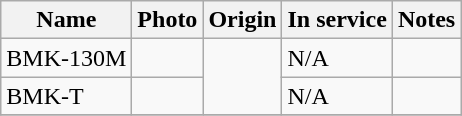<table class="wikitable">
<tr>
<th>Name</th>
<th>Photo</th>
<th>Origin</th>
<th>In service</th>
<th>Notes</th>
</tr>
<tr>
<td>BMK-130M</td>
<td></td>
<td rowspan="2"></td>
<td>N/A</td>
<td></td>
</tr>
<tr>
<td>BMK-T</td>
<td></td>
<td>N/A</td>
<td></td>
</tr>
<tr>
</tr>
</table>
